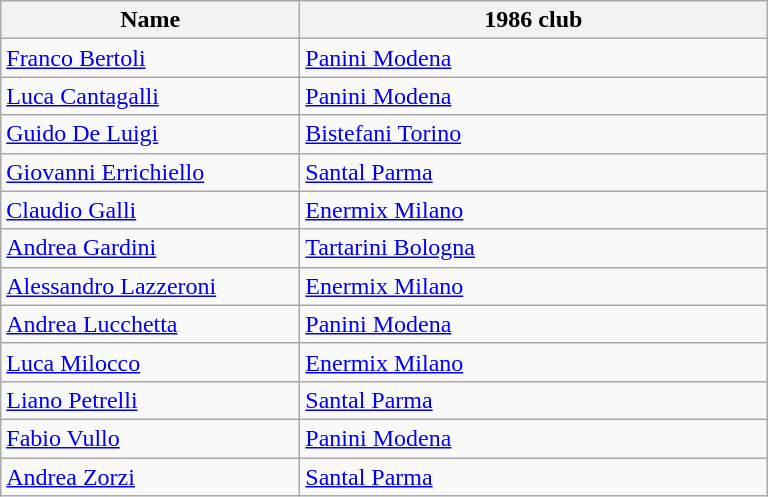<table class=wikitable sortable style=font-size:100%; text-align:center;>
<tr>
<th style=width:12em>Name</th>
<th style=width:19em>1986 club</th>
</tr>
<tr>
<td><a href='#'>Franco Bertoli</a></td>
<td><a href='#'>Panini Modena</a></td>
</tr>
<tr>
<td><a href='#'>Luca Cantagalli</a></td>
<td><a href='#'>Panini Modena</a></td>
</tr>
<tr>
<td><a href='#'>Guido De Luigi</a></td>
<td><a href='#'>Bistefani Torino</a></td>
</tr>
<tr>
<td><a href='#'>Giovanni Errichiello</a></td>
<td><a href='#'>Santal Parma</a></td>
</tr>
<tr>
<td><a href='#'>Claudio Galli</a></td>
<td><a href='#'>Enermix Milano</a></td>
</tr>
<tr>
<td><a href='#'>Andrea Gardini</a></td>
<td><a href='#'>Tartarini Bologna</a></td>
</tr>
<tr>
<td><a href='#'>Alessandro Lazzeroni</a></td>
<td><a href='#'>Enermix Milano</a></td>
</tr>
<tr>
<td><a href='#'>Andrea Lucchetta</a></td>
<td><a href='#'>Panini Modena</a></td>
</tr>
<tr>
<td><a href='#'>Luca Milocco</a></td>
<td><a href='#'>Enermix Milano</a></td>
</tr>
<tr>
<td><a href='#'>Liano Petrelli</a></td>
<td><a href='#'>Santal Parma</a></td>
</tr>
<tr>
<td><a href='#'>Fabio Vullo</a></td>
<td><a href='#'>Panini Modena</a></td>
</tr>
<tr>
<td><a href='#'>Andrea Zorzi</a></td>
<td><a href='#'>Santal Parma</a></td>
</tr>
</table>
